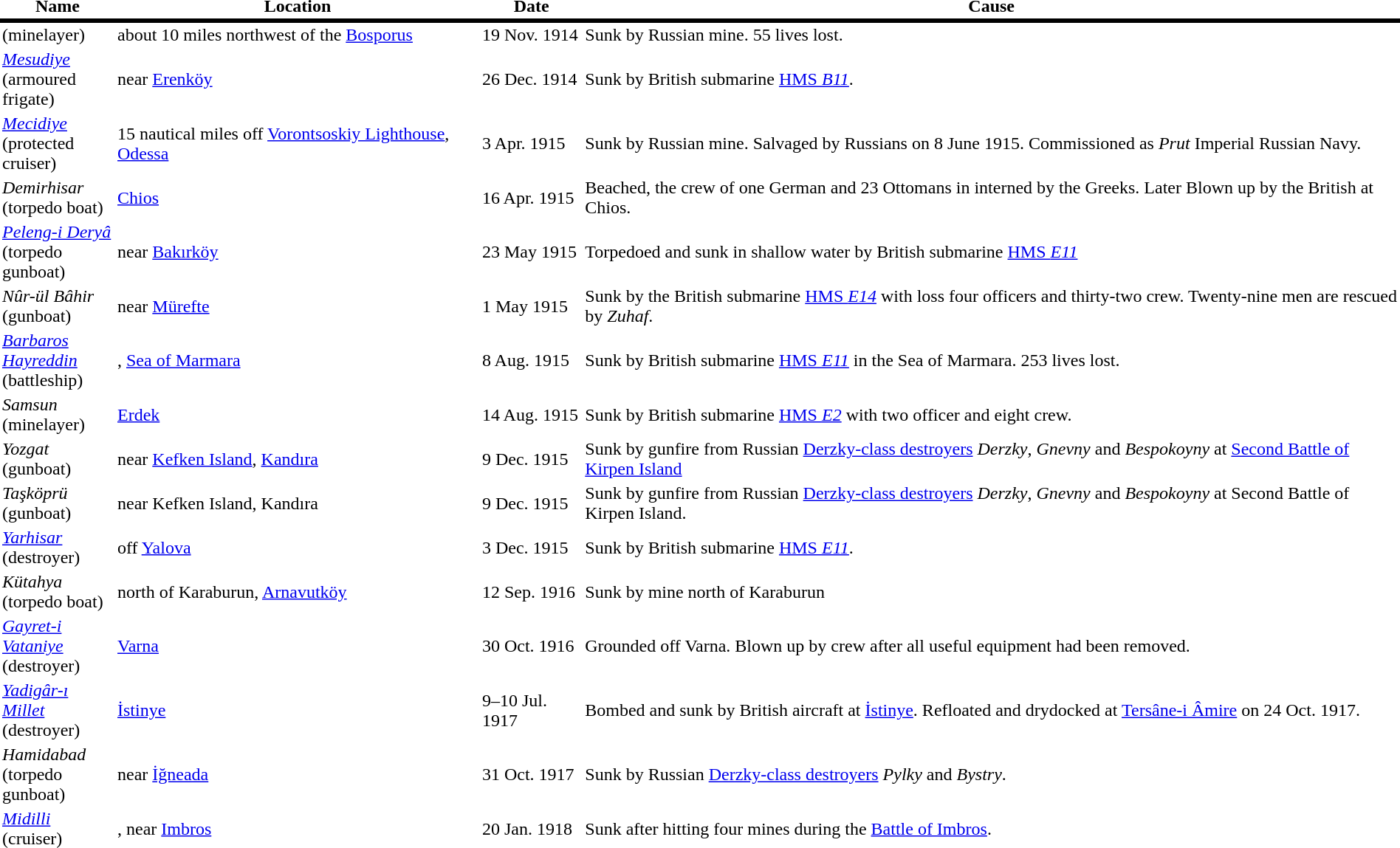<table cellpadding="2" cellspacing="0">
<tr>
<th width="100">Name</th>
<th>Location</th>
<th>Date</th>
<th>Cause</th>
</tr>
<tr>
<th bgcolor="#000000" colspan="4"></th>
</tr>
<tr>
<td> (minelayer)</td>
<td>about 10 miles northwest of the <a href='#'>Bosporus</a></td>
<td>19 Nov. 1914</td>
<td>Sunk by Russian mine. 55 lives lost.</td>
</tr>
<tr>
<td><em><a href='#'>Mesudiye</a></em> (armoured frigate)</td>
<td>near <a href='#'>Erenköy</a></td>
<td>26 Dec. 1914</td>
<td>Sunk by British submarine <a href='#'>HMS <em>B11</em></a>.</td>
</tr>
<tr>
<td><em><a href='#'>Mecidiye</a></em> (protected cruiser)</td>
<td>15 nautical miles off <a href='#'>Vorontsoskiy Lighthouse</a>, <a href='#'>Odessa</a></td>
<td>3 Apr. 1915</td>
<td>Sunk by Russian mine. Salvaged by Russians on 8 June 1915. Commissioned as <em>Prut</em> Imperial Russian Navy.</td>
</tr>
<tr>
<td><em>Demirhisar</em> (torpedo boat)</td>
<td><a href='#'>Chios</a></td>
<td>16 Apr. 1915</td>
<td>Beached, the crew of one German and 23 Ottomans in interned by the Greeks. Later Blown up by the British at Chios.</td>
</tr>
<tr>
<td><em><a href='#'>Peleng-i Deryâ</a></em> (torpedo gunboat)</td>
<td>near <a href='#'>Bakırköy</a></td>
<td>23 May 1915</td>
<td>Torpedoed and sunk in shallow water by British submarine <a href='#'>HMS <em>E11</em></a></td>
</tr>
<tr>
<td><em>Nûr-ül Bâhir</em> (gunboat)</td>
<td>near <a href='#'>Mürefte</a></td>
<td>1 May 1915</td>
<td>Sunk by the British submarine <a href='#'>HMS <em>E14</em></a> with loss four officers and thirty-two crew. Twenty-nine men are rescued by <em>Zuhaf</em>.</td>
</tr>
<tr>
<td><a href='#'><em>Barbaros Hayreddin</em></a> (battleship)</td>
<td>, <a href='#'>Sea of Marmara</a></td>
<td>8 Aug. 1915</td>
<td>Sunk by British submarine <a href='#'>HMS <em>E11</em></a> in the Sea of Marmara. 253 lives lost.</td>
</tr>
<tr>
<td><em>Samsun</em> (minelayer)</td>
<td><a href='#'>Erdek</a></td>
<td>14 Aug. 1915</td>
<td>Sunk by British submarine <a href='#'>HMS <em>E2</em></a> with two officer and eight crew.</td>
</tr>
<tr>
<td><em>Yozgat</em> (gunboat)</td>
<td>near <a href='#'>Kefken Island</a>, <a href='#'>Kandıra</a></td>
<td>9 Dec. 1915</td>
<td>Sunk by gunfire from Russian <a href='#'>Derzky-class destroyers</a> <em>Derzky</em>, <em>Gnevny</em> and <em>Bespokoyny</em> at <a href='#'>Second Battle of Kirpen Island</a></td>
</tr>
<tr>
<td><em>Taşköprü</em> (gunboat)</td>
<td>near Kefken Island, Kandıra</td>
<td>9 Dec. 1915</td>
<td>Sunk by gunfire from Russian <a href='#'>Derzky-class destroyers</a> <em>Derzky</em>, <em>Gnevny</em> and <em>Bespokoyny</em> at Second Battle of Kirpen Island.</td>
</tr>
<tr>
<td><a href='#'><em>Yarhisar</em></a> (destroyer)</td>
<td>off <a href='#'>Yalova</a></td>
<td>3 Dec. 1915</td>
<td>Sunk by British submarine <a href='#'>HMS <em>E11</em></a>.</td>
</tr>
<tr>
<td><em>Kütahya</em> (torpedo boat)</td>
<td>north of Karaburun, <a href='#'>Arnavutköy</a></td>
<td>12 Sep. 1916</td>
<td>Sunk by mine north of Karaburun</td>
</tr>
<tr>
<td><em><a href='#'>Gayret-i Vataniye</a></em> (destroyer)</td>
<td><a href='#'>Varna</a></td>
<td>30 Oct. 1916</td>
<td>Grounded off Varna. Blown up by crew after all useful equipment had been removed.</td>
</tr>
<tr>
<td><em><a href='#'>Yadigâr-ı Millet</a></em> (destroyer)</td>
<td><a href='#'>İstinye</a></td>
<td>9–10 Jul. 1917</td>
<td>Bombed and sunk by British aircraft at <a href='#'>İstinye</a>. Refloated and drydocked at <a href='#'>Tersâne-i Âmire</a> on 24 Oct. 1917.</td>
</tr>
<tr>
<td><em>Hamidabad</em> (torpedo gunboat)</td>
<td>near <a href='#'>İğneada</a></td>
<td>31 Oct. 1917</td>
<td>Sunk by Russian <a href='#'>Derzky-class destroyers</a> <em>Pylky</em> and <em>Bystry</em>.</td>
</tr>
<tr>
<td><a href='#'><em>Midilli</em></a> (cruiser)</td>
<td>, near <a href='#'>Imbros</a></td>
<td>20 Jan. 1918</td>
<td>Sunk after hitting four mines during the <a href='#'>Battle of Imbros</a>.</td>
</tr>
<tr>
</tr>
</table>
